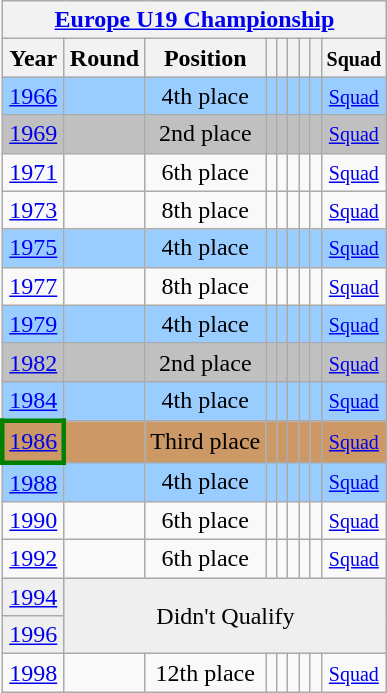<table class="wikitable" style="text-align: center;">
<tr>
<th colspan=9><a href='#'>Europe U19 Championship</a></th>
</tr>
<tr>
<th>Year</th>
<th>Round</th>
<th>Position</th>
<th></th>
<th></th>
<th></th>
<th></th>
<th></th>
<th><small>Squad</small></th>
</tr>
<tr bgcolor=9acdff>
<td> <a href='#'>1966</a></td>
<td></td>
<td>4th place</td>
<td></td>
<td></td>
<td></td>
<td></td>
<td></td>
<td><small><a href='#'>Squad</a></small></td>
</tr>
<tr bgcolor=silver>
<td> <a href='#'>1969</a></td>
<td></td>
<td>2nd place</td>
<td></td>
<td></td>
<td></td>
<td></td>
<td></td>
<td><small> <a href='#'>Squad</a></small></td>
</tr>
<tr>
<td> <a href='#'>1971</a></td>
<td></td>
<td>6th place</td>
<td></td>
<td></td>
<td></td>
<td></td>
<td></td>
<td><small><a href='#'>Squad</a></small></td>
</tr>
<tr>
<td> <a href='#'>1973</a></td>
<td></td>
<td>8th place</td>
<td></td>
<td></td>
<td></td>
<td></td>
<td></td>
<td><small> <a href='#'>Squad</a></small></td>
</tr>
<tr bgcolor=9acdff>
<td> <a href='#'>1975</a></td>
<td></td>
<td>4th place</td>
<td></td>
<td></td>
<td></td>
<td></td>
<td></td>
<td><small> <a href='#'>Squad</a></small></td>
</tr>
<tr>
<td> <a href='#'>1977</a></td>
<td></td>
<td>8th place</td>
<td></td>
<td></td>
<td></td>
<td></td>
<td></td>
<td><small><a href='#'>Squad</a></small></td>
</tr>
<tr bgcolor=9acdff>
<td> <a href='#'>1979</a></td>
<td></td>
<td>4th place</td>
<td></td>
<td></td>
<td></td>
<td></td>
<td></td>
<td><small><a href='#'>Squad</a></small></td>
</tr>
<tr bgcolor=silver>
<td> <a href='#'>1982</a></td>
<td></td>
<td>2nd place</td>
<td></td>
<td></td>
<td></td>
<td></td>
<td></td>
<td><small><a href='#'>Squad</a></small></td>
</tr>
<tr bgcolor=9acdff>
<td> <a href='#'>1984</a></td>
<td></td>
<td>4th place</td>
<td></td>
<td></td>
<td></td>
<td></td>
<td></td>
<td><small> <a href='#'>Squad</a></small></td>
</tr>
<tr bgcolor=cc9966>
<td style="border:3px solid green"> <a href='#'>1986</a></td>
<td></td>
<td>Third place</td>
<td></td>
<td></td>
<td></td>
<td></td>
<td></td>
<td><small><a href='#'>Squad</a></small></td>
</tr>
<tr bgcolor=9acdff>
<td> <a href='#'>1988</a></td>
<td></td>
<td>4th place</td>
<td></td>
<td></td>
<td></td>
<td></td>
<td></td>
<td><small><a href='#'>Squad</a></small></td>
</tr>
<tr>
<td> <a href='#'>1990</a></td>
<td></td>
<td>6th place</td>
<td></td>
<td></td>
<td></td>
<td></td>
<td></td>
<td><small><a href='#'>Squad</a></small></td>
</tr>
<tr>
<td> <a href='#'>1992</a></td>
<td></td>
<td>6th place</td>
<td></td>
<td></td>
<td></td>
<td></td>
<td></td>
<td><small><a href='#'>Squad</a></small></td>
</tr>
<tr bgcolor="efefef">
<td> <a href='#'>1994</a></td>
<td colspan=8 rowspan=2>Didn't Qualify</td>
</tr>
<tr bgcolor="efefef">
<td> <a href='#'>1996</a></td>
</tr>
<tr>
<td> <a href='#'>1998</a></td>
<td></td>
<td>12th place</td>
<td></td>
<td></td>
<td></td>
<td></td>
<td></td>
<td><small> <a href='#'>Squad</a></small></td>
</tr>
</table>
